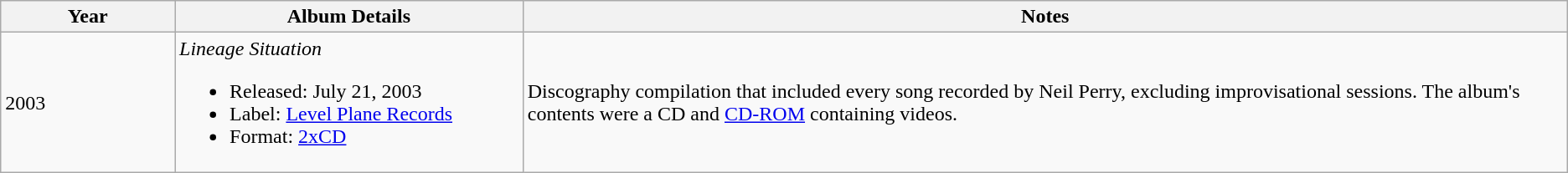<table class ="wikitable">
<tr>
<th style="width: 5%">Year</th>
<th style="width:10%">Album Details</th>
<th style="width:30%">Notes</th>
</tr>
<tr>
<td>2003</td>
<td><em>Lineage Situation</em><br><ul><li>Released: July 21, 2003</li><li>Label: <a href='#'>Level Plane Records</a></li><li>Format: <a href='#'>2xCD</a></li></ul></td>
<td>Discography compilation that included every song recorded by Neil Perry, excluding improvisational sessions. The album's contents were a CD and <a href='#'>CD-ROM</a> containing videos.</td>
</tr>
</table>
